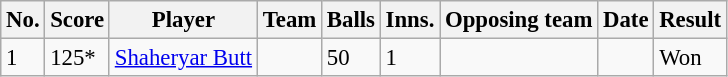<table class="wikitable sortable" style="font-size:95%">
<tr>
<th>No.</th>
<th>Score</th>
<th>Player</th>
<th>Team</th>
<th>Balls</th>
<th>Inns.</th>
<th>Opposing team</th>
<th>Date</th>
<th>Result</th>
</tr>
<tr>
<td>1</td>
<td> 125*</td>
<td><a href='#'>Shaheryar Butt</a></td>
<td></td>
<td>50</td>
<td>1</td>
<td></td>
<td></td>
<td>Won</td>
</tr>
</table>
